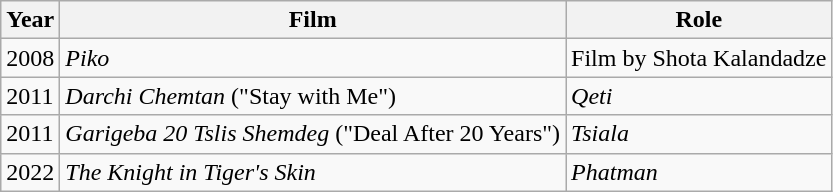<table class="wikitable">
<tr>
<th>Year</th>
<th>Film</th>
<th>Role</th>
</tr>
<tr>
<td>2008</td>
<td><em>Piko</em></td>
<td>Film by Shota Kalandadze</td>
</tr>
<tr>
<td>2011</td>
<td><em>Darchi Chemtan</em> ("Stay with Me")</td>
<td><em>Qeti</em></td>
</tr>
<tr>
<td>2011</td>
<td><em>Garigeba 20 Tslis Shemdeg</em> ("Deal After 20 Years")</td>
<td><em>Tsiala</em></td>
</tr>
<tr>
<td>2022</td>
<td><em>The Knight in Tiger's Skin</em></td>
<td><em>Phatman</em></td>
</tr>
</table>
